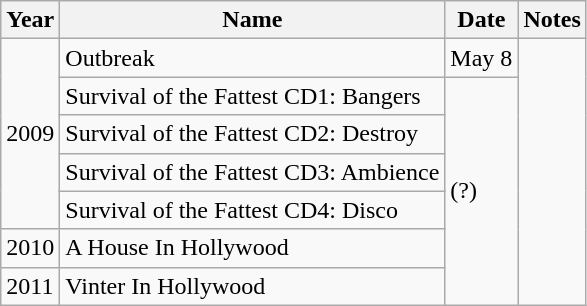<table class="wikitable">
<tr>
<th>Year</th>
<th>Name</th>
<th>Date</th>
<th>Notes</th>
</tr>
<tr>
<td rowspan="5">2009</td>
<td>Outbreak</td>
<td>May 8</td>
<td rowspan="7"></td>
</tr>
<tr>
<td>Survival of the Fattest CD1: Bangers</td>
<td rowspan="6">(?)</td>
</tr>
<tr>
<td>Survival of the Fattest CD2: Destroy</td>
</tr>
<tr>
<td>Survival of the Fattest CD3: Ambience</td>
</tr>
<tr>
<td>Survival of the Fattest CD4: Disco</td>
</tr>
<tr>
<td>2010</td>
<td>A House In Hollywood</td>
</tr>
<tr>
<td>2011</td>
<td>Vinter In Hollywood</td>
</tr>
</table>
